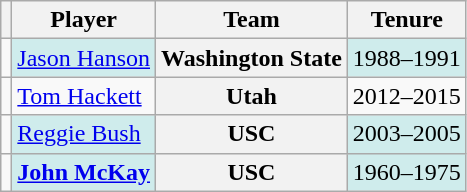<table class="wikitable sortable">
<tr>
<th></th>
<th>Player</th>
<th>Team</th>
<th>Tenure</th>
</tr>
<tr>
<td></td>
<td bgcolor="#CFECEC"><a href='#'>Jason Hanson</a></td>
<th Style = >Washington State</th>
<td bgcolor="#CFECEC">1988–1991</td>
</tr>
<tr>
<td></td>
<td><a href='#'>Tom Hackett</a></td>
<th Style = >Utah</th>
<td>2012–2015</td>
</tr>
<tr>
<td></td>
<td bgcolor="#CFECEC"><a href='#'>Reggie Bush</a></td>
<th Style = >USC</th>
<td bgcolor="#CFECEC">2003–2005</td>
</tr>
<tr>
<td></td>
<td bgcolor="#CFECEC"><strong><a href='#'>John McKay</a></strong></td>
<th Style = >USC</th>
<td bgcolor="#CFECEC">1960–1975</td>
</tr>
</table>
